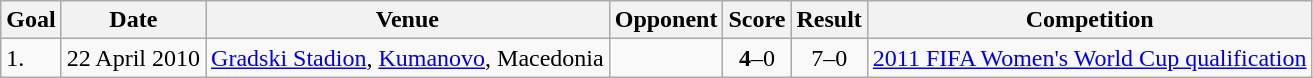<table class="wikitable">
<tr>
<th>Goal</th>
<th>Date</th>
<th>Venue</th>
<th>Opponent</th>
<th>Score</th>
<th>Result</th>
<th>Competition</th>
</tr>
<tr>
<td>1.</td>
<td>22 April 2010</td>
<td><a href='#'>Gradski Stadion</a>, <a href='#'>Kumanovo</a>, Macedonia</td>
<td></td>
<td align=center><strong>4</strong>–0</td>
<td align=center>7–0</td>
<td><a href='#'>2011 FIFA Women's World Cup qualification</a></td>
</tr>
</table>
